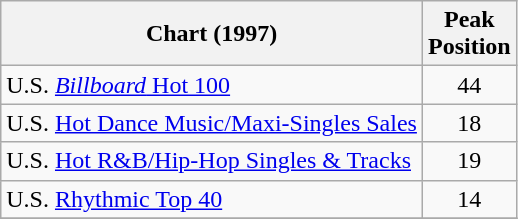<table class="wikitable">
<tr>
<th>Chart (1997)</th>
<th>Peak<br>Position</th>
</tr>
<tr>
<td>U.S. <a href='#'><em>Billboard</em> Hot 100</a></td>
<td align="center">44</td>
</tr>
<tr>
<td>U.S. <a href='#'>Hot Dance Music/Maxi-Singles Sales</a></td>
<td align="center">18</td>
</tr>
<tr>
<td>U.S. <a href='#'>Hot R&B/Hip-Hop Singles & Tracks</a></td>
<td align="center">19</td>
</tr>
<tr>
<td>U.S. <a href='#'>Rhythmic Top 40</a></td>
<td align="center">14</td>
</tr>
<tr>
</tr>
</table>
